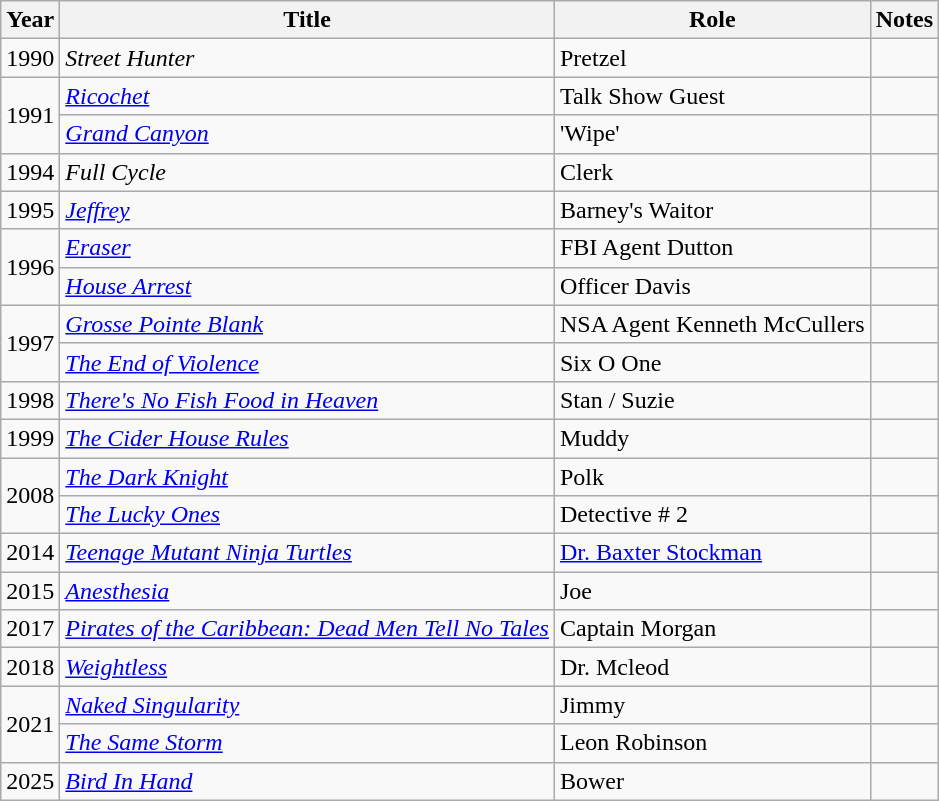<table class="wikitable sortable">
<tr>
<th>Year</th>
<th>Title</th>
<th>Role</th>
<th class="unsortable">Notes</th>
</tr>
<tr>
<td>1990</td>
<td><em>Street Hunter</em></td>
<td>Pretzel</td>
<td></td>
</tr>
<tr>
<td rowspan=2>1991</td>
<td><em><a href='#'>Ricochet</a></em></td>
<td>Talk Show Guest</td>
<td></td>
</tr>
<tr>
<td><em><a href='#'>Grand Canyon</a></em></td>
<td>'Wipe'</td>
<td></td>
</tr>
<tr>
<td>1994</td>
<td><em>Full Cycle</em></td>
<td>Clerk</td>
<td></td>
</tr>
<tr>
<td>1995</td>
<td><em><a href='#'>Jeffrey</a></em></td>
<td>Barney's Waitor</td>
<td></td>
</tr>
<tr>
<td rowspan=2>1996</td>
<td><em><a href='#'>Eraser</a></em></td>
<td>FBI Agent Dutton</td>
<td></td>
</tr>
<tr>
<td><em><a href='#'>House Arrest</a></em></td>
<td>Officer Davis</td>
<td></td>
</tr>
<tr>
<td rowspan=2>1997</td>
<td><em><a href='#'>Grosse Pointe Blank</a></em></td>
<td>NSA Agent Kenneth McCullers</td>
<td></td>
</tr>
<tr>
<td><em><a href='#'>The End of Violence</a></em></td>
<td>Six O One</td>
<td></td>
</tr>
<tr>
<td>1998</td>
<td><em><a href='#'>There's No Fish Food in Heaven</a></em></td>
<td>Stan / Suzie</td>
<td></td>
</tr>
<tr>
<td>1999</td>
<td><em><a href='#'>The Cider House Rules</a></em></td>
<td>Muddy</td>
<td></td>
</tr>
<tr>
<td rowspan=2>2008</td>
<td><em><a href='#'>The Dark Knight</a></em></td>
<td>Polk</td>
<td></td>
</tr>
<tr>
<td><em><a href='#'>The Lucky Ones</a></em></td>
<td>Detective # 2</td>
<td></td>
</tr>
<tr>
<td>2014</td>
<td><em><a href='#'>Teenage Mutant Ninja Turtles</a></em></td>
<td><a href='#'>Dr. Baxter Stockman</a></td>
<td></td>
</tr>
<tr>
<td>2015</td>
<td><em><a href='#'>Anesthesia</a></em></td>
<td>Joe</td>
<td></td>
</tr>
<tr>
<td>2017</td>
<td><em><a href='#'>Pirates of the Caribbean: Dead Men Tell No Tales</a></em></td>
<td>Captain Morgan</td>
<td></td>
</tr>
<tr>
<td>2018</td>
<td><em><a href='#'>Weightless</a></em></td>
<td>Dr. Mcleod</td>
<td></td>
</tr>
<tr>
<td rowspan=2>2021</td>
<td><em><a href='#'>Naked Singularity</a></em></td>
<td>Jimmy</td>
<td></td>
</tr>
<tr>
<td><em><a href='#'>The Same Storm</a></em></td>
<td>Leon Robinson</td>
<td></td>
</tr>
<tr>
<td>2025</td>
<td><em><a href='#'>Bird In Hand</a></em></td>
<td>Bower</td>
<td></td>
</tr>
</table>
